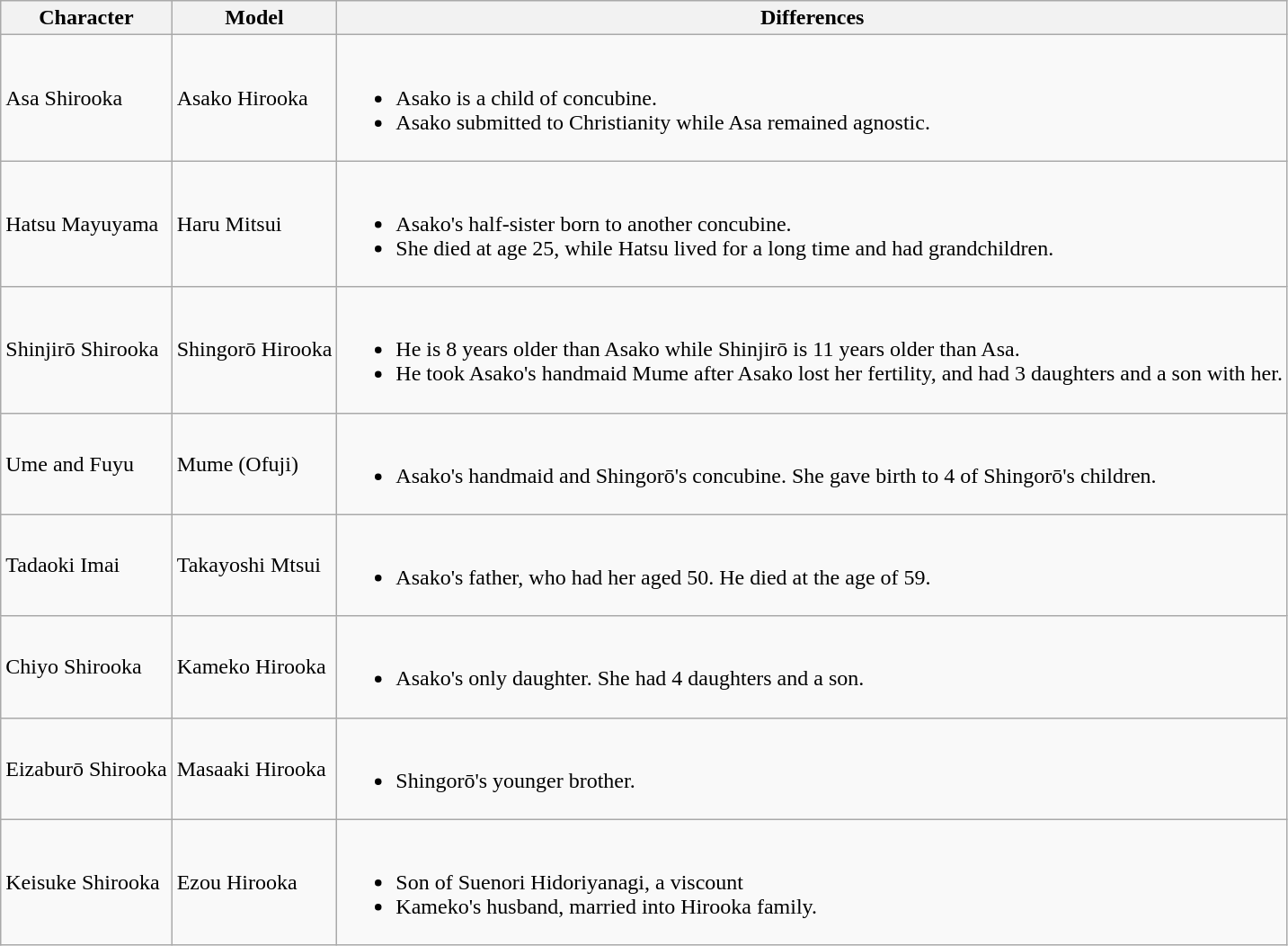<table class="wikitable">
<tr>
<th>Character</th>
<th>Model</th>
<th>Differences</th>
</tr>
<tr>
<td>Asa Shirooka</td>
<td>Asako Hirooka</td>
<td><br><ul><li>Asako is a child of concubine.</li><li>Asako submitted to Christianity while Asa remained agnostic.</li></ul></td>
</tr>
<tr>
<td>Hatsu Mayuyama</td>
<td>Haru Mitsui</td>
<td><br><ul><li>Asako's half-sister born to another concubine.</li><li>She died at age 25, while Hatsu lived for a long time and had grandchildren.</li></ul></td>
</tr>
<tr>
<td>Shinjirō Shirooka</td>
<td>Shingorō Hirooka</td>
<td><br><ul><li>He is 8 years older than Asako while Shinjirō is 11 years older than Asa.</li><li>He took Asako's handmaid Mume after Asako lost her fertility, and had 3 daughters and a son with her.</li></ul></td>
</tr>
<tr>
<td>Ume and Fuyu</td>
<td>Mume (Ofuji)</td>
<td><br><ul><li>Asako's handmaid and Shingorō's concubine. She gave birth to 4 of Shingorō's children.</li></ul></td>
</tr>
<tr>
<td>Tadaoki Imai</td>
<td>Takayoshi Mtsui</td>
<td><br><ul><li>Asako's father, who had her aged 50. He died at the age of 59.</li></ul></td>
</tr>
<tr>
<td>Chiyo Shirooka</td>
<td>Kameko Hirooka</td>
<td><br><ul><li>Asako's only daughter. She had 4 daughters and a son.</li></ul></td>
</tr>
<tr>
<td>Eizaburō Shirooka</td>
<td>Masaaki Hirooka</td>
<td><br><ul><li>Shingorō's younger brother.</li></ul></td>
</tr>
<tr>
<td>Keisuke Shirooka</td>
<td>Ezou Hirooka</td>
<td><br><ul><li>Son of Suenori Hidoriyanagi, a viscount</li><li>Kameko's husband, married into Hirooka family.</li></ul></td>
</tr>
</table>
